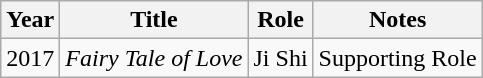<table class="wikitable">
<tr>
<th>Year</th>
<th>Title</th>
<th>Role</th>
<th>Notes</th>
</tr>
<tr>
<td>2017</td>
<td><em>Fairy Tale of Love</em></td>
<td>Ji Shi</td>
<td>Supporting Role</td>
</tr>
</table>
